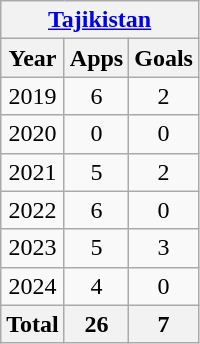<table class="wikitable" style="text-align:center">
<tr>
<th colspan=3><a href='#'>Tajikistan</a></th>
</tr>
<tr>
<th>Year</th>
<th>Apps</th>
<th>Goals</th>
</tr>
<tr>
<td>2019</td>
<td>6</td>
<td>2</td>
</tr>
<tr>
<td>2020</td>
<td>0</td>
<td>0</td>
</tr>
<tr>
<td>2021</td>
<td>5</td>
<td>2</td>
</tr>
<tr>
<td>2022</td>
<td>6</td>
<td>0</td>
</tr>
<tr>
<td>2023</td>
<td>5</td>
<td>3</td>
</tr>
<tr>
<td>2024</td>
<td>4</td>
<td>0</td>
</tr>
<tr>
<th>Total</th>
<th>26</th>
<th>7</th>
</tr>
</table>
